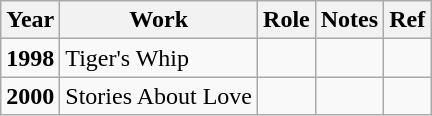<table class="wikitable sortable">
<tr>
<th>Year</th>
<th>Work</th>
<th>Role</th>
<th>Notes</th>
<th>Ref</th>
</tr>
<tr>
<td><strong>1998</strong></td>
<td>Tiger's Whip</td>
<td></td>
<td></td>
<td></td>
</tr>
<tr>
<td><strong>2000</strong></td>
<td>Stories About Love</td>
<td></td>
<td></td>
<td></td>
</tr>
</table>
